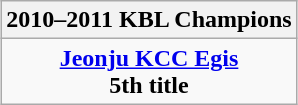<table class=wikitable style="text-align:center; margin:auto">
<tr>
<th>2010–2011 KBL Champions</th>
</tr>
<tr>
<td><strong><a href='#'>Jeonju KCC Egis</a></strong><br><strong>5th title</strong></td>
</tr>
</table>
